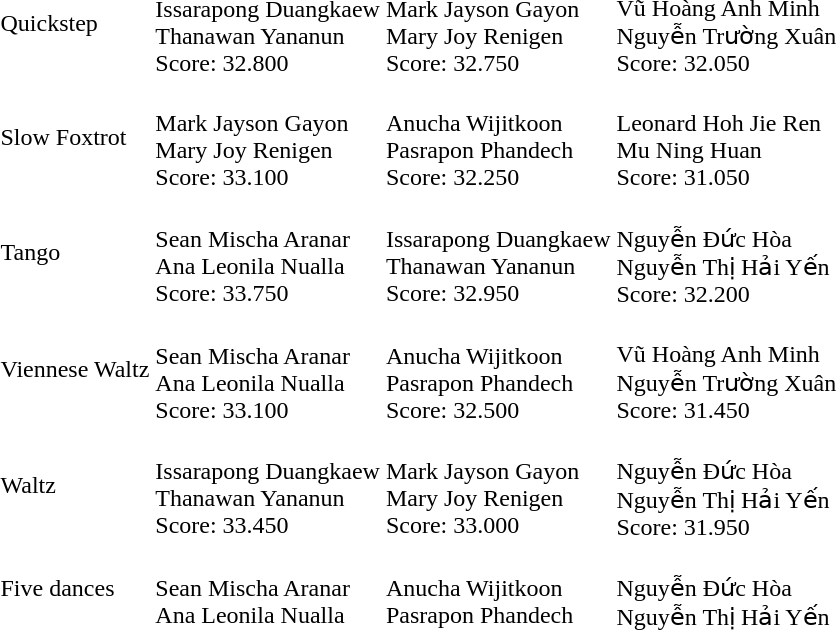<table>
<tr>
<td>Quickstep</td>
<td><br>Issarapong Duangkaew<br>Thanawan Yananun<br>Score: 32.800</td>
<td><br>Mark Jayson Gayon<br>Mary Joy Renigen<br>Score: 32.750</td>
<td><br>Vũ Hoàng Anh Minh<br>Nguyễn Trường Xuân<br>Score: 32.050</td>
</tr>
<tr>
<td>Slow Foxtrot</td>
<td><br>Mark Jayson Gayon<br>Mary Joy Renigen<br>Score: 33.100</td>
<td><br>Anucha Wijitkoon<br>Pasrapon Phandech<br>Score: 32.250</td>
<td><br>Leonard Hoh Jie Ren<br>Mu Ning Huan<br>Score: 31.050</td>
</tr>
<tr>
<td>Tango</td>
<td><br>Sean Mischa Aranar<br>Ana Leonila Nualla<br>Score: 33.750</td>
<td><br>Issarapong Duangkaew<br>Thanawan Yananun<br>Score: 32.950</td>
<td><br>Nguyễn Đức Hòa<br>Nguyễn Thị Hải Yến<br>Score: 32.200</td>
</tr>
<tr>
<td>Viennese Waltz</td>
<td><br>Sean Mischa Aranar<br>Ana Leonila Nualla<br>Score: 33.100</td>
<td><br>Anucha Wijitkoon<br>Pasrapon Phandech<br>Score: 32.500</td>
<td><br>Vũ Hoàng Anh Minh<br>Nguyễn Trường Xuân<br>Score: 31.450</td>
</tr>
<tr>
<td>Waltz</td>
<td><br>Issarapong Duangkaew<br>Thanawan Yananun<br>Score: 33.450</td>
<td><br>Mark Jayson Gayon<br>Mary Joy Renigen<br>Score: 33.000</td>
<td><br>Nguyễn Đức Hòa<br>Nguyễn Thị Hải Yến<br>Score: 31.950</td>
</tr>
<tr>
<td>Five dances</td>
<td><br>Sean Mischa Aranar<br>Ana Leonila Nualla</td>
<td><br>Anucha Wijitkoon<br>Pasrapon Phandech</td>
<td><br>Nguyễn Đức Hòa<br>Nguyễn Thị Hải Yến</td>
</tr>
</table>
